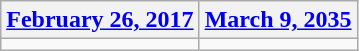<table class=wikitable>
<tr>
<th><a href='#'>February 26, 2017</a></th>
<th><a href='#'>March 9, 2035</a></th>
</tr>
<tr>
<td></td>
<td></td>
</tr>
</table>
